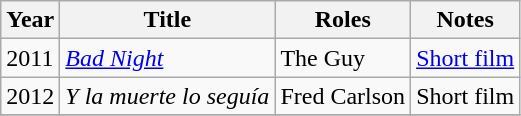<table class="wikitable sortable">
<tr>
<th>Year</th>
<th>Title</th>
<th>Roles</th>
<th>Notes</th>
</tr>
<tr>
<td>2011</td>
<td><em><a href='#'>Bad Night</a></em></td>
<td>The Guy</td>
<td><a href='#'>Short film</a></td>
</tr>
<tr>
<td>2012</td>
<td><em>Y la muerte lo seguía</em></td>
<td>Fred Carlson</td>
<td>Short film</td>
</tr>
<tr>
</tr>
</table>
